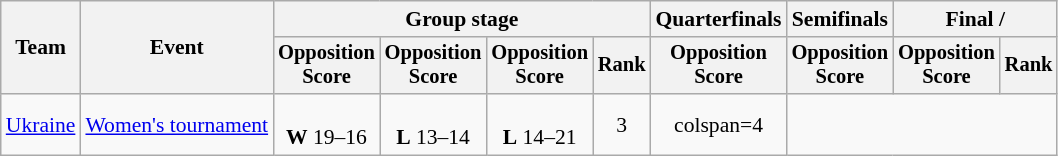<table class="wikitable" style="text-align:center; font-size:90%">
<tr>
<th rowspan=2>Team</th>
<th rowspan=2>Event</th>
<th colspan=4>Group stage</th>
<th>Quarterfinals</th>
<th>Semifinals</th>
<th colspan=2>Final / </th>
</tr>
<tr style="font-size:95%">
<th>Opposition<br>Score</th>
<th>Opposition<br>Score</th>
<th>Opposition<br>Score</th>
<th>Rank</th>
<th>Opposition<br>Score</th>
<th>Opposition<br>Score</th>
<th>Opposition<br>Score</th>
<th>Rank</th>
</tr>
<tr>
<td align=left><a href='#'>Ukraine</a></td>
<td align=left><a href='#'>Women's tournament</a></td>
<td><br><strong>W</strong> 19–16</td>
<td><br><strong>L</strong> 13–14</td>
<td><br><strong>L</strong> 14–21</td>
<td>3</td>
<td>colspan=4 </td>
</tr>
</table>
